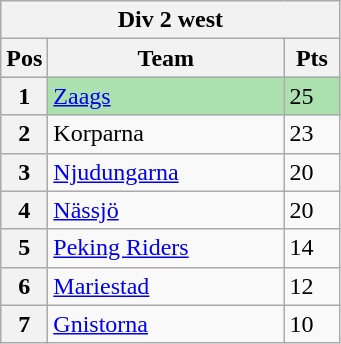<table class="wikitable">
<tr>
<th colspan="3">Div 2 west</th>
</tr>
<tr>
<th width=20>Pos</th>
<th width=150>Team</th>
<th width=30>Pts</th>
</tr>
<tr style="background:#ACE1AF;">
<th>1</th>
<td><a href='#'>Zaags</a></td>
<td>25</td>
</tr>
<tr>
<th>2</th>
<td>Korparna</td>
<td>23</td>
</tr>
<tr>
<th>3</th>
<td><a href='#'>Njudungarna</a></td>
<td>20</td>
</tr>
<tr>
<th>4</th>
<td><a href='#'>Nässjö</a></td>
<td>20</td>
</tr>
<tr>
<th>5</th>
<td><a href='#'>Peking Riders</a></td>
<td>14</td>
</tr>
<tr>
<th>6</th>
<td><a href='#'>Mariestad</a></td>
<td>12</td>
</tr>
<tr>
<th>7</th>
<td><a href='#'>Gnistorna</a></td>
<td>10</td>
</tr>
</table>
